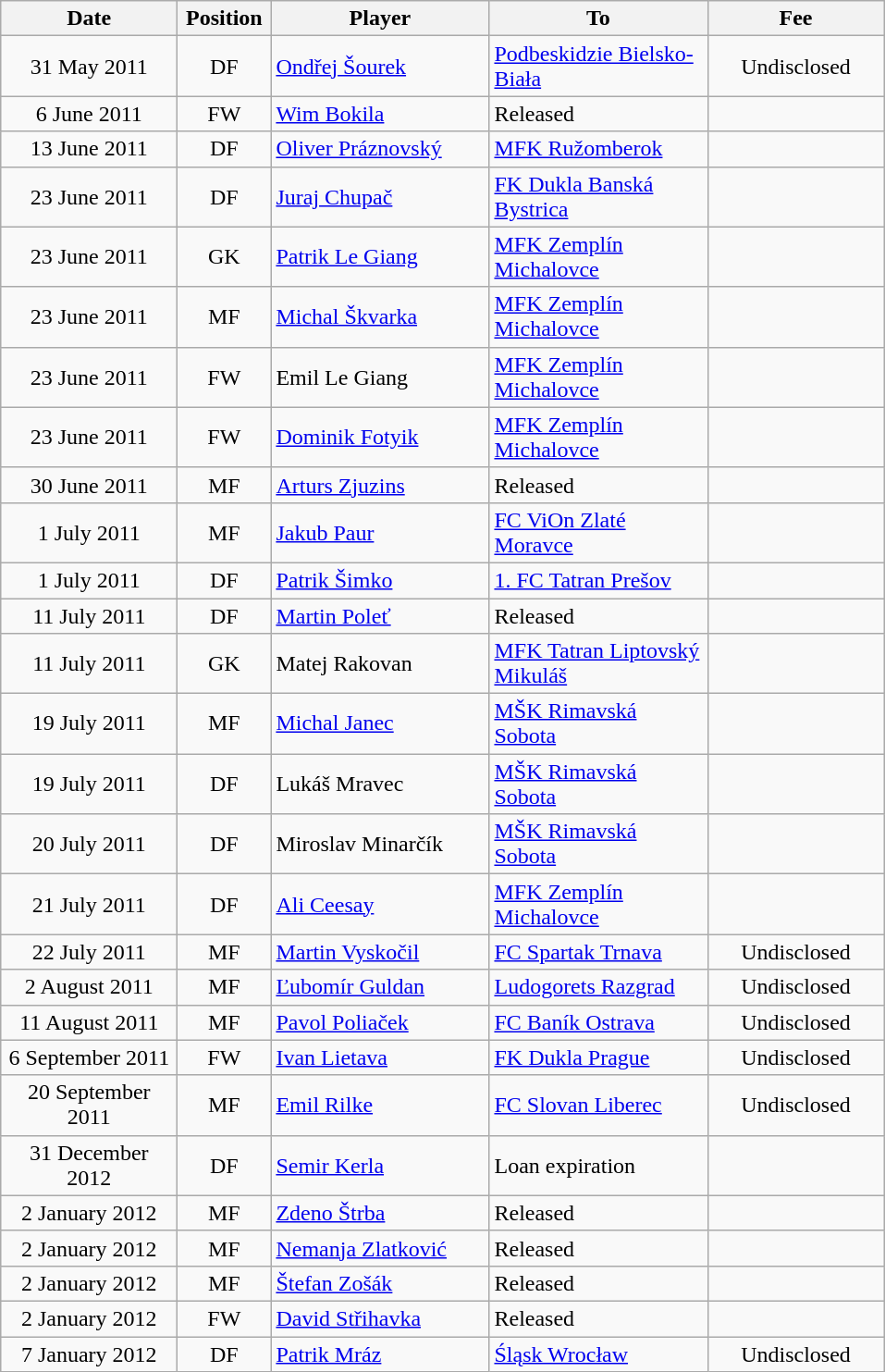<table class="wikitable" style="text-align: center;">
<tr>
<th width=120>Date</th>
<th width=60>Position</th>
<th width=150>Player</th>
<th width=150>To</th>
<th width=120>Fee</th>
</tr>
<tr>
<td>31 May 2011</td>
<td>DF</td>
<td style="text-align:left;"> <a href='#'>Ondřej Šourek</a></td>
<td style="text-align:left;"><a href='#'>Podbeskidzie Bielsko-Biała</a></td>
<td>Undisclosed</td>
</tr>
<tr>
<td>6 June 2011</td>
<td>FW</td>
<td style="text-align:left;"> <a href='#'>Wim Bokila</a></td>
<td style="text-align:left;">Released</td>
<td></td>
</tr>
<tr>
<td>13 June 2011</td>
<td>DF</td>
<td style="text-align:left;"> <a href='#'>Oliver Práznovský</a></td>
<td style="text-align:left;"><a href='#'>MFK Ružomberok</a></td>
<td></td>
</tr>
<tr>
<td>23 June 2011</td>
<td>DF</td>
<td style="text-align:left;"> <a href='#'>Juraj Chupač</a></td>
<td style="text-align:left;"><a href='#'>FK Dukla Banská Bystrica</a></td>
<td></td>
</tr>
<tr>
<td>23 June 2011</td>
<td>GK</td>
<td style="text-align:left;"> <a href='#'>Patrik Le Giang</a></td>
<td style="text-align:left;"><a href='#'>MFK Zemplín Michalovce</a></td>
<td></td>
</tr>
<tr>
<td>23 June 2011</td>
<td>MF</td>
<td style="text-align:left;"> <a href='#'>Michal Škvarka</a></td>
<td style="text-align:left;"><a href='#'>MFK Zemplín Michalovce</a></td>
<td></td>
</tr>
<tr>
<td>23 June 2011</td>
<td>FW</td>
<td style="text-align:left;"> Emil Le Giang</td>
<td style="text-align:left;"><a href='#'>MFK Zemplín Michalovce</a></td>
<td></td>
</tr>
<tr>
<td>23 June 2011</td>
<td>FW</td>
<td style="text-align:left;"> <a href='#'>Dominik Fotyik</a></td>
<td style="text-align:left;"><a href='#'>MFK Zemplín Michalovce</a></td>
<td></td>
</tr>
<tr>
<td>30 June 2011</td>
<td>MF</td>
<td style="text-align:left;"> <a href='#'>Arturs Zjuzins</a></td>
<td style="text-align:left;">Released</td>
<td></td>
</tr>
<tr>
<td>1 July 2011</td>
<td>MF</td>
<td style="text-align:left;"> <a href='#'>Jakub Paur</a></td>
<td style="text-align:left;"><a href='#'>FC ViOn Zlaté Moravce</a></td>
<td></td>
</tr>
<tr>
<td>1 July 2011</td>
<td>DF</td>
<td style="text-align:left;"> <a href='#'>Patrik Šimko</a></td>
<td style="text-align:left;"><a href='#'>1. FC Tatran Prešov</a></td>
<td></td>
</tr>
<tr>
<td>11 July 2011</td>
<td>DF</td>
<td style="text-align:left;"> <a href='#'>Martin Poleť</a></td>
<td style="text-align:left;">Released</td>
<td></td>
</tr>
<tr>
<td>11 July 2011</td>
<td>GK</td>
<td style="text-align:left;"> Matej Rakovan</td>
<td style="text-align:left;"><a href='#'>MFK Tatran Liptovský Mikuláš</a></td>
<td></td>
</tr>
<tr>
<td>19 July 2011</td>
<td>MF</td>
<td style="text-align:left;"> <a href='#'>Michal Janec</a></td>
<td style="text-align:left;"><a href='#'>MŠK Rimavská Sobota</a></td>
<td></td>
</tr>
<tr>
<td>19 July 2011</td>
<td>DF</td>
<td style="text-align:left;"> Lukáš Mravec</td>
<td style="text-align:left;"><a href='#'>MŠK Rimavská Sobota</a></td>
<td></td>
</tr>
<tr>
<td>20 July 2011</td>
<td>DF</td>
<td style="text-align:left;"> Miroslav Minarčík</td>
<td style="text-align:left;"><a href='#'>MŠK Rimavská Sobota</a></td>
<td></td>
</tr>
<tr>
<td>21 July 2011</td>
<td>DF</td>
<td style="text-align:left;"> <a href='#'>Ali Ceesay</a></td>
<td style="text-align:left;"><a href='#'>MFK Zemplín Michalovce</a></td>
<td></td>
</tr>
<tr>
<td>22 July 2011</td>
<td>MF</td>
<td style="text-align:left;"> <a href='#'>Martin Vyskočil</a></td>
<td style="text-align:left;"><a href='#'>FC Spartak Trnava</a></td>
<td>Undisclosed</td>
</tr>
<tr>
<td>2 August 2011</td>
<td>MF</td>
<td style="text-align:left;"> <a href='#'>Ľubomír Guldan</a></td>
<td style="text-align:left;"><a href='#'>Ludogorets Razgrad</a></td>
<td>Undisclosed</td>
</tr>
<tr>
<td>11 August 2011</td>
<td>MF</td>
<td style="text-align:left;"> <a href='#'>Pavol Poliaček</a></td>
<td style="text-align:left;"><a href='#'>FC Baník Ostrava</a></td>
<td>Undisclosed</td>
</tr>
<tr>
<td>6 September 2011</td>
<td>FW</td>
<td style="text-align:left;"> <a href='#'>Ivan Lietava</a></td>
<td style="text-align:left;"><a href='#'>FK Dukla Prague</a></td>
<td>Undisclosed</td>
</tr>
<tr>
<td>20 September 2011</td>
<td>MF</td>
<td style="text-align:left;"> <a href='#'>Emil Rilke</a></td>
<td style="text-align:left;"><a href='#'>FC Slovan Liberec</a></td>
<td>Undisclosed</td>
</tr>
<tr>
<td>31 December 2012</td>
<td>DF</td>
<td style="text-align:left;"> <a href='#'>Semir Kerla</a></td>
<td style="text-align:left;">Loan expiration</td>
<td></td>
</tr>
<tr>
<td>2 January 2012</td>
<td>MF</td>
<td style="text-align:left;"> <a href='#'>Zdeno Štrba</a></td>
<td style="text-align:left;">Released</td>
<td></td>
</tr>
<tr>
<td>2 January 2012</td>
<td>MF</td>
<td style="text-align:left;"> <a href='#'>Nemanja Zlatković</a></td>
<td style="text-align:left;">Released</td>
<td></td>
</tr>
<tr>
<td>2 January 2012</td>
<td>MF</td>
<td style="text-align:left;"> <a href='#'>Štefan Zošák</a></td>
<td style="text-align:left;">Released</td>
<td></td>
</tr>
<tr>
<td>2 January 2012</td>
<td>FW</td>
<td style="text-align:left;"> <a href='#'>David Střihavka</a></td>
<td style="text-align:left;">Released</td>
<td></td>
</tr>
<tr>
<td>7 January 2012</td>
<td>DF</td>
<td style="text-align:left;"> <a href='#'>Patrik Mráz</a></td>
<td style="text-align:left;"><a href='#'>Śląsk Wrocław</a></td>
<td>Undisclosed</td>
</tr>
</table>
